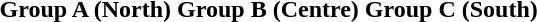<table>
<tr valign=top>
<th align="center">Group A (North)</th>
<th align="center">Group B (Centre)</th>
<th align="center">Group C (South)</th>
</tr>
<tr valign=top>
<td align="left"></td>
<td align="left"></td>
<td align="left"></td>
</tr>
</table>
